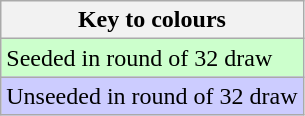<table class="wikitable">
<tr>
<th>Key to colours</th>
</tr>
<tr bgcolor=#ccffcc>
<td>Seeded in round of 32 draw</td>
</tr>
<tr bgcolor=#ccccff>
<td>Unseeded in round of 32 draw</td>
</tr>
</table>
